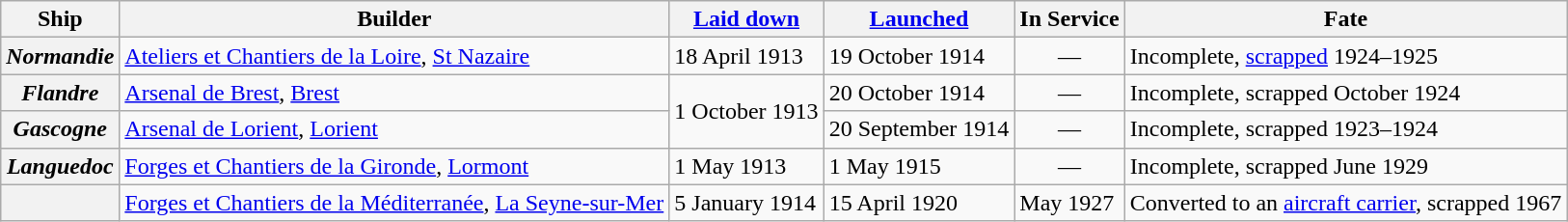<table class="wikitable plainrowheaders">
<tr>
<th scope="col">Ship</th>
<th scope="col">Builder</th>
<th scope="col"><a href='#'>Laid down</a></th>
<th scope="col"><a href='#'>Launched</a></th>
<th scope="col">In Service</th>
<th scope="col">Fate</th>
</tr>
<tr>
<th scope="row"><em>Normandie</em></th>
<td><a href='#'>Ateliers et Chantiers de la Loire</a>, <a href='#'>St Nazaire</a></td>
<td>18 April 1913</td>
<td>19 October 1914</td>
<td style="text-align: center;">—</td>
<td>Incomplete, <a href='#'>scrapped</a> 1924–1925</td>
</tr>
<tr>
<th scope="row"><em>Flandre</em></th>
<td><a href='#'>Arsenal de Brest</a>, <a href='#'>Brest</a></td>
<td rowspan=2>1 October 1913</td>
<td>20 October 1914</td>
<td style="text-align: center;">—</td>
<td>Incomplete, scrapped October 1924</td>
</tr>
<tr>
<th scope="row"><em>Gascogne</em></th>
<td><a href='#'>Arsenal de Lorient</a>, <a href='#'>Lorient</a></td>
<td>20 September 1914</td>
<td style="text-align: center;">—</td>
<td>Incomplete, scrapped 1923–1924</td>
</tr>
<tr>
<th scope="row"><em>Languedoc</em></th>
<td><a href='#'>Forges et Chantiers de la Gironde</a>, <a href='#'>Lormont</a></td>
<td>1 May 1913</td>
<td>1 May 1915</td>
<td style="text-align: center;">—</td>
<td>Incomplete, scrapped June 1929</td>
</tr>
<tr>
<th scope="row"></th>
<td><a href='#'>Forges et Chantiers de la Méditerranée</a>, <a href='#'>La Seyne-sur-Mer</a></td>
<td>5 January 1914</td>
<td>15 April 1920</td>
<td>May 1927</td>
<td>Converted to an <a href='#'>aircraft carrier</a>, scrapped 1967</td>
</tr>
</table>
